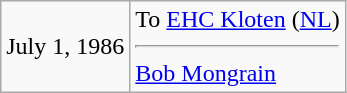<table class="wikitable">
<tr>
<td>July 1, 1986</td>
<td valign="top">To <a href='#'>EHC Kloten</a> (<a href='#'>NL</a>)<hr><a href='#'>Bob Mongrain</a></td>
</tr>
</table>
